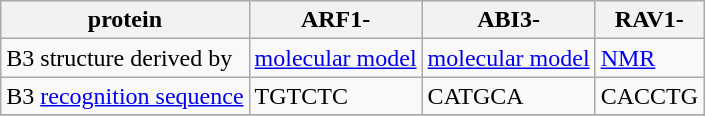<table class="wikitable">
<tr>
<th>protein</th>
<th>ARF1-</th>
<th>ABI3-</th>
<th>RAV1-</th>
</tr>
<tr>
<td>B3 structure derived by</td>
<td><a href='#'>molecular model</a></td>
<td><a href='#'>molecular model</a></td>
<td><a href='#'>NMR</a></td>
</tr>
<tr>
<td>B3 <a href='#'>recognition sequence</a></td>
<td>TGTCTC</td>
<td>CATGCA</td>
<td>CACCTG</td>
</tr>
<tr>
</tr>
</table>
